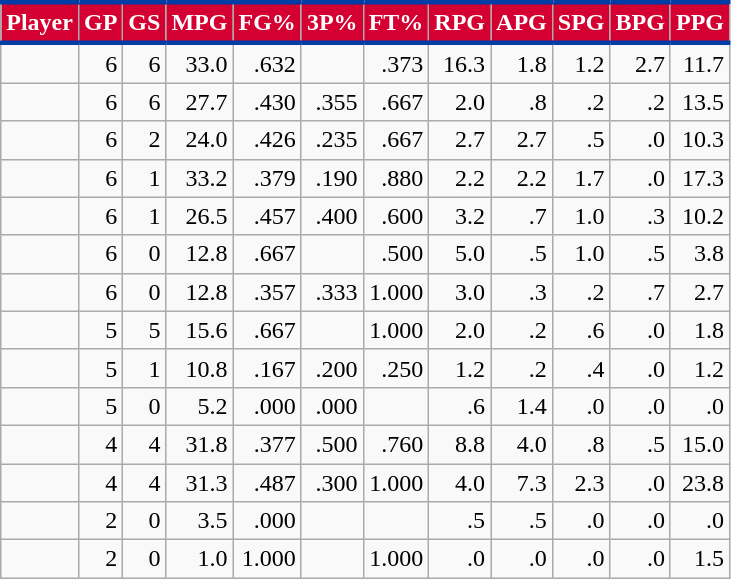<table class="wikitable sortable" style="text-align:right;">
<tr>
<th style="background:#D50032; color:#FFFFFF; border-top:#003DA5 3px solid; border-bottom:#003DA5 3px solid;">Player</th>
<th style="background:#D50032; color:#FFFFFF; border-top:#003DA5 3px solid; border-bottom:#003DA5 3px solid;">GP</th>
<th style="background:#D50032; color:#FFFFFF; border-top:#003DA5 3px solid; border-bottom:#003DA5 3px solid;">GS</th>
<th style="background:#D50032; color:#FFFFFF; border-top:#003DA5 3px solid; border-bottom:#003DA5 3px solid;">MPG</th>
<th style="background:#D50032; color:#FFFFFF; border-top:#003DA5 3px solid; border-bottom:#003DA5 3px solid;">FG%</th>
<th style="background:#D50032; color:#FFFFFF; border-top:#003DA5 3px solid; border-bottom:#003DA5 3px solid;">3P%</th>
<th style="background:#D50032; color:#FFFFFF; border-top:#003DA5 3px solid; border-bottom:#003DA5 3px solid;">FT%</th>
<th style="background:#D50032; color:#FFFFFF; border-top:#003DA5 3px solid; border-bottom:#003DA5 3px solid;">RPG</th>
<th style="background:#D50032; color:#FFFFFF; border-top:#003DA5 3px solid; border-bottom:#003DA5 3px solid;">APG</th>
<th style="background:#D50032; color:#FFFFFF; border-top:#003DA5 3px solid; border-bottom:#003DA5 3px solid;">SPG</th>
<th style="background:#D50032; color:#FFFFFF; border-top:#003DA5 3px solid; border-bottom:#003DA5 3px solid;">BPG</th>
<th style="background:#D50032; color:#FFFFFF; border-top:#003DA5 3px solid; border-bottom:#003DA5 3px solid;">PPG</th>
</tr>
<tr>
<td style="text-align:left;"></td>
<td>6</td>
<td>6</td>
<td>33.0</td>
<td>.632</td>
<td></td>
<td>.373</td>
<td>16.3</td>
<td>1.8</td>
<td>1.2</td>
<td>2.7</td>
<td>11.7</td>
</tr>
<tr>
<td style="text-align:left;"></td>
<td>6</td>
<td>6</td>
<td>27.7</td>
<td>.430</td>
<td>.355</td>
<td>.667</td>
<td>2.0</td>
<td>.8</td>
<td>.2</td>
<td>.2</td>
<td>13.5</td>
</tr>
<tr>
<td style="text-align:left;"></td>
<td>6</td>
<td>2</td>
<td>24.0</td>
<td>.426</td>
<td>.235</td>
<td>.667</td>
<td>2.7</td>
<td>2.7</td>
<td>.5</td>
<td>.0</td>
<td>10.3</td>
</tr>
<tr>
<td style="text-align:left;"></td>
<td>6</td>
<td>1</td>
<td>33.2</td>
<td>.379</td>
<td>.190</td>
<td>.880</td>
<td>2.2</td>
<td>2.2</td>
<td>1.7</td>
<td>.0</td>
<td>17.3</td>
</tr>
<tr>
<td style="text-align:left;"></td>
<td>6</td>
<td>1</td>
<td>26.5</td>
<td>.457</td>
<td>.400</td>
<td>.600</td>
<td>3.2</td>
<td>.7</td>
<td>1.0</td>
<td>.3</td>
<td>10.2</td>
</tr>
<tr>
<td style="text-align:left;"></td>
<td>6</td>
<td>0</td>
<td>12.8</td>
<td>.667</td>
<td></td>
<td>.500</td>
<td>5.0</td>
<td>.5</td>
<td>1.0</td>
<td>.5</td>
<td>3.8</td>
</tr>
<tr>
<td style="text-align:left;"></td>
<td>6</td>
<td>0</td>
<td>12.8</td>
<td>.357</td>
<td>.333</td>
<td>1.000</td>
<td>3.0</td>
<td>.3</td>
<td>.2</td>
<td>.7</td>
<td>2.7</td>
</tr>
<tr>
<td style="text-align:left;"></td>
<td>5</td>
<td>5</td>
<td>15.6</td>
<td>.667</td>
<td></td>
<td>1.000</td>
<td>2.0</td>
<td>.2</td>
<td>.6</td>
<td>.0</td>
<td>1.8</td>
</tr>
<tr>
<td style="text-align:left;"></td>
<td>5</td>
<td>1</td>
<td>10.8</td>
<td>.167</td>
<td>.200</td>
<td>.250</td>
<td>1.2</td>
<td>.2</td>
<td>.4</td>
<td>.0</td>
<td>1.2</td>
</tr>
<tr>
<td style="text-align:left;"></td>
<td>5</td>
<td>0</td>
<td>5.2</td>
<td>.000</td>
<td>.000</td>
<td></td>
<td>.6</td>
<td>1.4</td>
<td>.0</td>
<td>.0</td>
<td>.0</td>
</tr>
<tr>
<td style="text-align:left;"></td>
<td>4</td>
<td>4</td>
<td>31.8</td>
<td>.377</td>
<td>.500</td>
<td>.760</td>
<td>8.8</td>
<td>4.0</td>
<td>.8</td>
<td>.5</td>
<td>15.0</td>
</tr>
<tr>
<td style="text-align:left;"></td>
<td>4</td>
<td>4</td>
<td>31.3</td>
<td>.487</td>
<td>.300</td>
<td>1.000</td>
<td>4.0</td>
<td>7.3</td>
<td>2.3</td>
<td>.0</td>
<td>23.8</td>
</tr>
<tr>
<td style="text-align:left;"></td>
<td>2</td>
<td>0</td>
<td>3.5</td>
<td>.000</td>
<td></td>
<td></td>
<td>.5</td>
<td>.5</td>
<td>.0</td>
<td>.0</td>
<td>.0</td>
</tr>
<tr>
<td style="text-align:left;"></td>
<td>2</td>
<td>0</td>
<td>1.0</td>
<td>1.000</td>
<td></td>
<td>1.000</td>
<td>.0</td>
<td>.0</td>
<td>.0</td>
<td>.0</td>
<td>1.5</td>
</tr>
</table>
